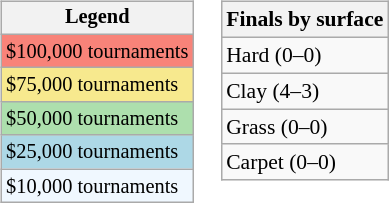<table>
<tr valign=top>
<td><br><table class=wikitable style="font-size:85%">
<tr>
<th>Legend</th>
</tr>
<tr style="background:#f88379;">
<td>$100,000 tournaments</td>
</tr>
<tr style="background:#f7e98e;">
<td>$75,000 tournaments</td>
</tr>
<tr style="background:#addfad;">
<td>$50,000 tournaments</td>
</tr>
<tr style="background:lightblue;">
<td>$25,000 tournaments</td>
</tr>
<tr style="background:#f0f8ff;">
<td>$10,000 tournaments</td>
</tr>
</table>
</td>
<td><br><table class=wikitable style="font-size:90%">
<tr>
<th>Finals by surface</th>
</tr>
<tr>
<td>Hard (0–0)</td>
</tr>
<tr>
<td>Clay (4–3)</td>
</tr>
<tr>
<td>Grass (0–0)</td>
</tr>
<tr>
<td>Carpet (0–0)</td>
</tr>
</table>
</td>
</tr>
</table>
